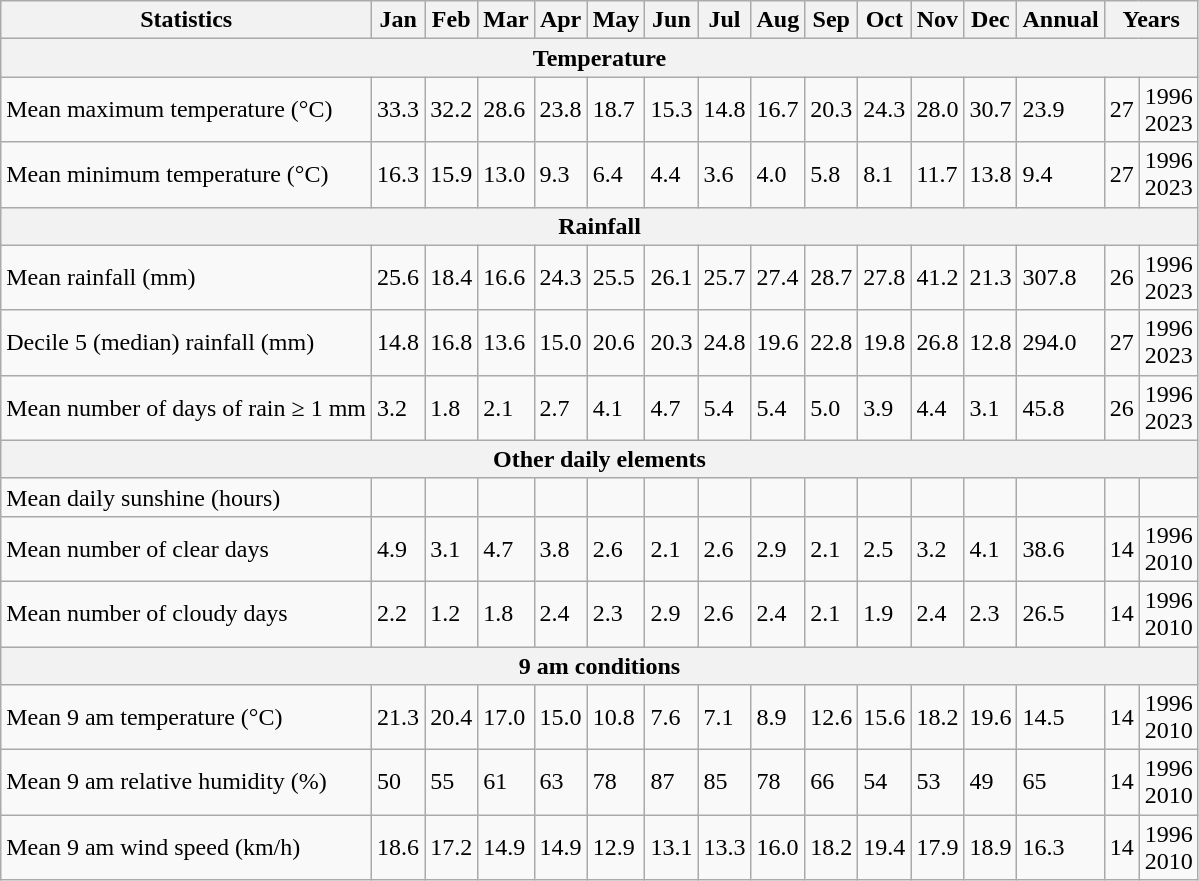<table class="wikitable">
<tr>
<th>Statistics</th>
<th><abbr>Jan</abbr></th>
<th><abbr>Feb</abbr></th>
<th><abbr>Mar</abbr></th>
<th><abbr>Apr</abbr></th>
<th>May</th>
<th><abbr>Jun</abbr></th>
<th><abbr>Jul</abbr></th>
<th><abbr>Aug</abbr></th>
<th><abbr>Sep</abbr></th>
<th><abbr>Oct</abbr></th>
<th><abbr>Nov</abbr></th>
<th><abbr>Dec</abbr></th>
<th>Annual</th>
<th colspan="2"><abbr>Years</abbr></th>
</tr>
<tr>
<th colspan="16">Temperature</th>
</tr>
<tr>
<td>Mean maximum temperature (°C)</td>
<td>33.3</td>
<td>32.2</td>
<td>28.6</td>
<td>23.8</td>
<td>18.7</td>
<td>15.3</td>
<td>14.8</td>
<td>16.7</td>
<td>20.3</td>
<td>24.3</td>
<td>28.0</td>
<td>30.7</td>
<td>23.9</td>
<td>27</td>
<td>1996<br>2023</td>
</tr>
<tr>
<td>Mean minimum temperature (°C)</td>
<td>16.3</td>
<td>15.9</td>
<td>13.0</td>
<td>9.3</td>
<td>6.4</td>
<td>4.4</td>
<td>3.6</td>
<td>4.0</td>
<td>5.8</td>
<td>8.1</td>
<td>11.7</td>
<td>13.8</td>
<td>9.4</td>
<td>27</td>
<td>1996<br>2023</td>
</tr>
<tr>
<th colspan="16">Rainfall</th>
</tr>
<tr>
<td>Mean rainfall (mm)</td>
<td>25.6</td>
<td>18.4</td>
<td>16.6</td>
<td>24.3</td>
<td>25.5</td>
<td>26.1</td>
<td>25.7</td>
<td>27.4</td>
<td>28.7</td>
<td>27.8</td>
<td>41.2</td>
<td>21.3</td>
<td>307.8</td>
<td>26</td>
<td>1996<br>2023</td>
</tr>
<tr>
<td>Decile 5 (median) rainfall (mm)</td>
<td>14.8</td>
<td>16.8</td>
<td>13.6</td>
<td>15.0</td>
<td>20.6</td>
<td>20.3</td>
<td>24.8</td>
<td>19.6</td>
<td>22.8</td>
<td>19.8</td>
<td>26.8</td>
<td>12.8</td>
<td>294.0</td>
<td>27</td>
<td>1996<br>2023</td>
</tr>
<tr>
<td>Mean number of days of rain ≥ 1 mm</td>
<td>3.2</td>
<td>1.8</td>
<td>2.1</td>
<td>2.7</td>
<td>4.1</td>
<td>4.7</td>
<td>5.4</td>
<td>5.4</td>
<td>5.0</td>
<td>3.9</td>
<td>4.4</td>
<td>3.1</td>
<td>45.8</td>
<td>26</td>
<td>1996<br>2023</td>
</tr>
<tr>
<th colspan="16">Other daily elements</th>
</tr>
<tr>
<td>Mean daily sunshine (hours)</td>
<td></td>
<td></td>
<td></td>
<td></td>
<td></td>
<td></td>
<td></td>
<td></td>
<td></td>
<td></td>
<td></td>
<td></td>
<td></td>
<td></td>
<td></td>
</tr>
<tr>
<td>Mean number of clear days</td>
<td>4.9</td>
<td>3.1</td>
<td>4.7</td>
<td>3.8</td>
<td>2.6</td>
<td>2.1</td>
<td>2.6</td>
<td>2.9</td>
<td>2.1</td>
<td>2.5</td>
<td>3.2</td>
<td>4.1</td>
<td>38.6</td>
<td>14</td>
<td>1996<br>2010</td>
</tr>
<tr>
<td>Mean number of cloudy days</td>
<td>2.2</td>
<td>1.2</td>
<td>1.8</td>
<td>2.4</td>
<td>2.3</td>
<td>2.9</td>
<td>2.6</td>
<td>2.4</td>
<td>2.1</td>
<td>1.9</td>
<td>2.4</td>
<td>2.3</td>
<td>26.5</td>
<td>14</td>
<td>1996<br>2010</td>
</tr>
<tr>
<th colspan="16">9 am conditions</th>
</tr>
<tr>
<td>Mean 9 am temperature (°C)</td>
<td>21.3</td>
<td>20.4</td>
<td>17.0</td>
<td>15.0</td>
<td>10.8</td>
<td>7.6</td>
<td>7.1</td>
<td>8.9</td>
<td>12.6</td>
<td>15.6</td>
<td>18.2</td>
<td>19.6</td>
<td>14.5</td>
<td>14</td>
<td>1996<br>2010</td>
</tr>
<tr>
<td>Mean 9 am relative humidity (%)</td>
<td>50</td>
<td>55</td>
<td>61</td>
<td>63</td>
<td>78</td>
<td>87</td>
<td>85</td>
<td>78</td>
<td>66</td>
<td>54</td>
<td>53</td>
<td>49</td>
<td>65</td>
<td>14</td>
<td>1996<br>2010</td>
</tr>
<tr>
<td>Mean 9 am wind speed (km/h)</td>
<td>18.6</td>
<td>17.2</td>
<td>14.9</td>
<td>14.9</td>
<td>12.9</td>
<td>13.1</td>
<td>13.3</td>
<td>16.0</td>
<td>18.2</td>
<td>19.4</td>
<td>17.9</td>
<td>18.9</td>
<td>16.3</td>
<td>14</td>
<td>1996<br>2010</td>
</tr>
</table>
